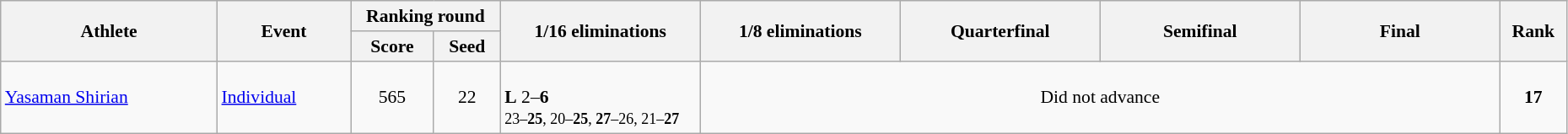<table class="wikitable" width="98%" style="text-align:left; font-size:90%">
<tr>
<th rowspan="2" width="13%">Athlete</th>
<th rowspan="2" width="8%">Event</th>
<th colspan="2">Ranking round</th>
<th rowspan="2" width="12%">1/16 eliminations</th>
<th rowspan="2" width="12%">1/8 eliminations</th>
<th rowspan="2" width="12%">Quarterfinal</th>
<th rowspan="2" width="12%">Semifinal</th>
<th rowspan="2" width="12%">Final</th>
<th rowspan="2" width="4%">Rank</th>
</tr>
<tr>
<th width="5%">Score</th>
<th width="4%">Seed</th>
</tr>
<tr>
<td><a href='#'>Yasaman Shirian</a></td>
<td><a href='#'>Individual</a></td>
<td align="center">565</td>
<td align="center">22</td>
<td><br><strong>L</strong> 2–<strong>6</strong><br><small>23–<strong>25</strong>, 20–<strong>25</strong>, <strong>27</strong>–26, 21–<strong>27</strong></small></td>
<td colspan=4 align=center>Did not advance</td>
<td align="center"><strong>17</strong></td>
</tr>
</table>
